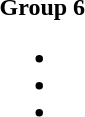<table style="float:left; margin-right:1em">
<tr>
<td><strong>Group 6</strong><br><ul><li></li><li></li><li></li></ul></td>
</tr>
</table>
